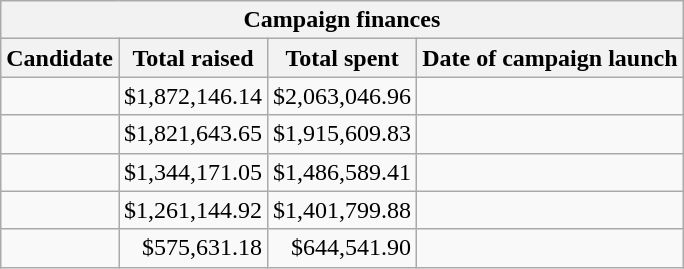<table class="wikitable sortable">
<tr>
<th colspan=5>Campaign finances</th>
</tr>
<tr style="text-align:center;">
<th>Candidate</th>
<th>Total raised</th>
<th>Total spent</th>
<th>Date of campaign launch</th>
</tr>
<tr>
<td></td>
<td align=right>$1,872,146.14</td>
<td align=right>$2,063,046.96</td>
<td></td>
</tr>
<tr>
<td></td>
<td align=right>$1,821,643.65</td>
<td align=right>$1,915,609.83</td>
<td></td>
</tr>
<tr>
<td></td>
<td align=right>$1,344,171.05</td>
<td align=right>$1,486,589.41</td>
<td></td>
</tr>
<tr>
<td></td>
<td align=right>$1,261,144.92</td>
<td align=right>$1,401,799.88</td>
<td></td>
</tr>
<tr>
<td></td>
<td align=right>$575,631.18</td>
<td align=right>$644,541.90</td>
<td></td>
</tr>
</table>
